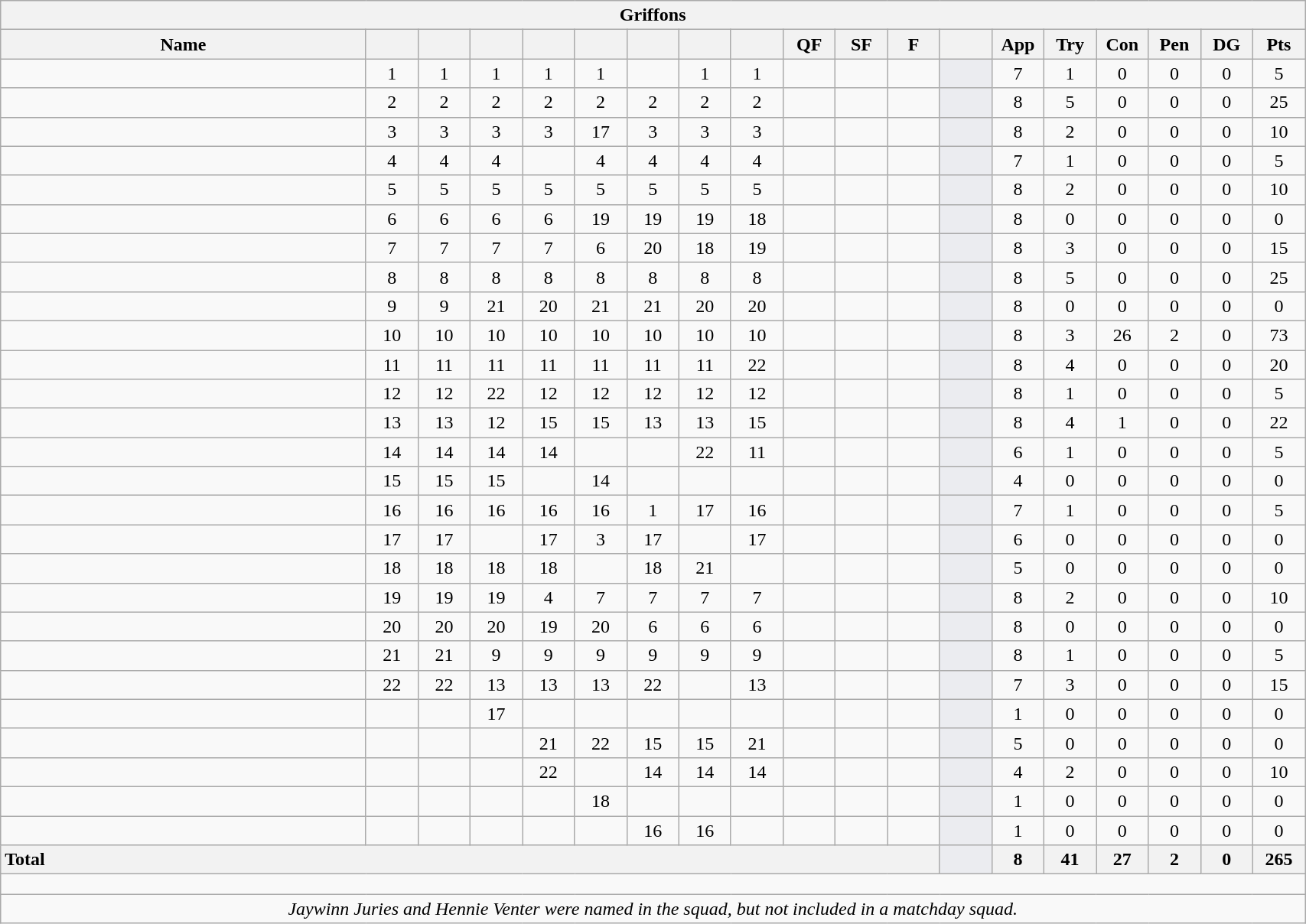<table class="wikitable collapsible collapsed" style="text-align:center; font-size:100%; width:90%">
<tr>
<th colspan="100%">Griffons</th>
</tr>
<tr>
<th style="width:28%;">Name</th>
<th style="width:4%;"></th>
<th style="width:4%;"></th>
<th style="width:4%;"></th>
<th style="width:4%;"></th>
<th style="width:4%;"></th>
<th style="width:4%;"></th>
<th style="width:4%;"></th>
<th style="width:4%;"></th>
<th style="width:4%;">QF</th>
<th style="width:4%;">SF</th>
<th style="width:4%;">F</th>
<th style="width:4%;"></th>
<th style="width:4%;">App</th>
<th style="width:4%;">Try</th>
<th style="width:4%;">Con</th>
<th style="width:4%;">Pen</th>
<th style="width:4%;">DG</th>
<th style="width:4%;">Pts</th>
</tr>
<tr>
<td style="text-align:left;"></td>
<td>1</td>
<td>1</td>
<td>1</td>
<td>1</td>
<td>1</td>
<td></td>
<td>1</td>
<td>1</td>
<td></td>
<td></td>
<td></td>
<td style="background:#EBECF0;"></td>
<td>7</td>
<td>1</td>
<td>0</td>
<td>0</td>
<td>0</td>
<td>5</td>
</tr>
<tr>
<td style="text-align:left;"></td>
<td>2</td>
<td>2</td>
<td>2</td>
<td>2</td>
<td>2</td>
<td>2</td>
<td>2</td>
<td>2</td>
<td></td>
<td></td>
<td></td>
<td style="background:#EBECF0;"></td>
<td>8</td>
<td>5</td>
<td>0</td>
<td>0</td>
<td>0</td>
<td>25</td>
</tr>
<tr>
<td style="text-align:left;"></td>
<td>3</td>
<td>3</td>
<td>3</td>
<td>3</td>
<td>17 </td>
<td>3</td>
<td>3</td>
<td>3</td>
<td></td>
<td></td>
<td></td>
<td style="background:#EBECF0;"></td>
<td>8</td>
<td>2</td>
<td>0</td>
<td>0</td>
<td>0</td>
<td>10</td>
</tr>
<tr>
<td style="text-align:left;"></td>
<td>4</td>
<td>4</td>
<td>4</td>
<td></td>
<td>4</td>
<td>4</td>
<td>4</td>
<td>4</td>
<td></td>
<td></td>
<td></td>
<td style="background:#EBECF0;"></td>
<td>7</td>
<td>1</td>
<td>0</td>
<td>0</td>
<td>0</td>
<td>5</td>
</tr>
<tr>
<td style="text-align:left;"></td>
<td>5</td>
<td>5</td>
<td>5</td>
<td>5</td>
<td>5</td>
<td>5</td>
<td>5</td>
<td>5</td>
<td></td>
<td></td>
<td></td>
<td style="background:#EBECF0;"></td>
<td>8</td>
<td>2</td>
<td>0</td>
<td>0</td>
<td>0</td>
<td>10</td>
</tr>
<tr>
<td style="text-align:left;"></td>
<td>6</td>
<td>6</td>
<td>6</td>
<td>6</td>
<td>19 </td>
<td>19 </td>
<td>19 </td>
<td>18 </td>
<td></td>
<td></td>
<td></td>
<td style="background:#EBECF0;"></td>
<td>8</td>
<td>0</td>
<td>0</td>
<td>0</td>
<td>0</td>
<td>0</td>
</tr>
<tr>
<td style="text-align:left;"></td>
<td>7</td>
<td>7</td>
<td>7</td>
<td>7</td>
<td>6</td>
<td>20 </td>
<td>18 </td>
<td>19 </td>
<td></td>
<td></td>
<td></td>
<td style="background:#EBECF0;"></td>
<td>8</td>
<td>3</td>
<td>0</td>
<td>0</td>
<td>0</td>
<td>15</td>
</tr>
<tr>
<td style="text-align:left;"></td>
<td>8</td>
<td>8</td>
<td>8</td>
<td>8</td>
<td>8</td>
<td>8</td>
<td>8</td>
<td>8</td>
<td></td>
<td></td>
<td></td>
<td style="background:#EBECF0;"></td>
<td>8</td>
<td>5</td>
<td>0</td>
<td>0</td>
<td>0</td>
<td>25</td>
</tr>
<tr>
<td style="text-align:left;"></td>
<td>9</td>
<td>9</td>
<td>21 </td>
<td>20 </td>
<td>21 </td>
<td>21 </td>
<td>20 </td>
<td>20 </td>
<td></td>
<td></td>
<td></td>
<td style="background:#EBECF0;"></td>
<td>8</td>
<td>0</td>
<td>0</td>
<td>0</td>
<td>0</td>
<td>0</td>
</tr>
<tr>
<td style="text-align:left;"></td>
<td>10</td>
<td>10</td>
<td>10</td>
<td>10</td>
<td>10</td>
<td>10</td>
<td>10</td>
<td>10</td>
<td></td>
<td></td>
<td></td>
<td style="background:#EBECF0;"></td>
<td>8</td>
<td>3</td>
<td>26</td>
<td>2</td>
<td>0</td>
<td>73</td>
</tr>
<tr>
<td style="text-align:left;"></td>
<td>11</td>
<td>11</td>
<td>11</td>
<td>11</td>
<td>11</td>
<td>11</td>
<td>11</td>
<td>22 </td>
<td></td>
<td></td>
<td></td>
<td style="background:#EBECF0;"></td>
<td>8</td>
<td>4</td>
<td>0</td>
<td>0</td>
<td>0</td>
<td>20</td>
</tr>
<tr>
<td style="text-align:left;"></td>
<td>12</td>
<td>12</td>
<td>22 </td>
<td>12</td>
<td>12</td>
<td>12</td>
<td>12</td>
<td>12</td>
<td></td>
<td></td>
<td></td>
<td style="background:#EBECF0;"></td>
<td>8</td>
<td>1</td>
<td>0</td>
<td>0</td>
<td>0</td>
<td>5</td>
</tr>
<tr>
<td style="text-align:left;"></td>
<td>13</td>
<td>13</td>
<td>12</td>
<td>15</td>
<td>15</td>
<td>13</td>
<td>13</td>
<td>15</td>
<td></td>
<td></td>
<td></td>
<td style="background:#EBECF0;"></td>
<td>8</td>
<td>4</td>
<td>1</td>
<td>0</td>
<td>0</td>
<td>22</td>
</tr>
<tr>
<td style="text-align:left;"></td>
<td>14</td>
<td>14</td>
<td>14</td>
<td>14</td>
<td></td>
<td></td>
<td>22 </td>
<td>11</td>
<td></td>
<td></td>
<td></td>
<td style="background:#EBECF0;"></td>
<td>6</td>
<td>1</td>
<td>0</td>
<td>0</td>
<td>0</td>
<td>5</td>
</tr>
<tr>
<td style="text-align:left;"></td>
<td>15</td>
<td>15</td>
<td>15</td>
<td></td>
<td>14</td>
<td></td>
<td></td>
<td></td>
<td></td>
<td></td>
<td></td>
<td style="background:#EBECF0;"></td>
<td>4</td>
<td>0</td>
<td>0</td>
<td>0</td>
<td>0</td>
<td>0</td>
</tr>
<tr>
<td style="text-align:left;"></td>
<td>16 </td>
<td>16 </td>
<td>16 </td>
<td>16</td>
<td>16 </td>
<td>1</td>
<td>17 </td>
<td>16 </td>
<td></td>
<td></td>
<td></td>
<td style="background:#EBECF0;"></td>
<td>7</td>
<td>1</td>
<td>0</td>
<td>0</td>
<td>0</td>
<td>5</td>
</tr>
<tr>
<td style="text-align:left;"></td>
<td>17 </td>
<td>17 </td>
<td></td>
<td>17 </td>
<td>3</td>
<td>17 </td>
<td></td>
<td>17 </td>
<td></td>
<td></td>
<td></td>
<td style="background:#EBECF0;"></td>
<td>6</td>
<td>0</td>
<td>0</td>
<td>0</td>
<td>0</td>
<td>0</td>
</tr>
<tr>
<td style="text-align:left;"></td>
<td>18 </td>
<td>18 </td>
<td>18 </td>
<td>18 </td>
<td></td>
<td>18</td>
<td>21 </td>
<td></td>
<td></td>
<td></td>
<td></td>
<td style="background:#EBECF0;"></td>
<td>5</td>
<td>0</td>
<td>0</td>
<td>0</td>
<td>0</td>
<td>0</td>
</tr>
<tr>
<td style="text-align:left;"></td>
<td>19 </td>
<td>19 </td>
<td>19 </td>
<td>4</td>
<td>7</td>
<td>7</td>
<td>7</td>
<td>7</td>
<td></td>
<td></td>
<td></td>
<td style="background:#EBECF0;"></td>
<td>8</td>
<td>2</td>
<td>0</td>
<td>0</td>
<td>0</td>
<td>10</td>
</tr>
<tr>
<td style="text-align:left;"></td>
<td>20 </td>
<td>20 </td>
<td>20 </td>
<td>19 </td>
<td>20 </td>
<td>6</td>
<td>6</td>
<td>6</td>
<td></td>
<td></td>
<td></td>
<td style="background:#EBECF0;"></td>
<td>8</td>
<td>0</td>
<td>0</td>
<td>0</td>
<td>0</td>
<td>0</td>
</tr>
<tr>
<td style="text-align:left;"></td>
<td>21 </td>
<td>21 </td>
<td>9</td>
<td>9</td>
<td>9</td>
<td>9</td>
<td>9</td>
<td>9</td>
<td></td>
<td></td>
<td></td>
<td style="background:#EBECF0;"></td>
<td>8</td>
<td>1</td>
<td>0</td>
<td>0</td>
<td>0</td>
<td>5</td>
</tr>
<tr>
<td style="text-align:left;"></td>
<td>22 </td>
<td>22 </td>
<td>13</td>
<td>13</td>
<td>13</td>
<td>22 </td>
<td></td>
<td>13</td>
<td></td>
<td></td>
<td></td>
<td style="background:#EBECF0;"></td>
<td>7</td>
<td>3</td>
<td>0</td>
<td>0</td>
<td>0</td>
<td>15</td>
</tr>
<tr>
<td style="text-align:left;"></td>
<td></td>
<td></td>
<td>17 </td>
<td></td>
<td></td>
<td></td>
<td></td>
<td></td>
<td></td>
<td></td>
<td></td>
<td style="background:#EBECF0;"></td>
<td>1</td>
<td>0</td>
<td>0</td>
<td>0</td>
<td>0</td>
<td>0</td>
</tr>
<tr>
<td style="text-align:left;"></td>
<td></td>
<td></td>
<td></td>
<td>21 </td>
<td>22 </td>
<td>15</td>
<td>15</td>
<td>21 </td>
<td></td>
<td></td>
<td></td>
<td style="background:#EBECF0;"></td>
<td>5</td>
<td>0</td>
<td>0</td>
<td>0</td>
<td>0</td>
<td>0</td>
</tr>
<tr>
<td style="text-align:left;"></td>
<td></td>
<td></td>
<td></td>
<td>22 </td>
<td></td>
<td>14</td>
<td>14</td>
<td>14</td>
<td></td>
<td></td>
<td></td>
<td style="background:#EBECF0;"></td>
<td>4</td>
<td>2</td>
<td>0</td>
<td>0</td>
<td>0</td>
<td>10</td>
</tr>
<tr>
<td style="text-align:left;"></td>
<td></td>
<td></td>
<td></td>
<td></td>
<td>18 </td>
<td></td>
<td></td>
<td></td>
<td></td>
<td></td>
<td></td>
<td style="background:#EBECF0;"></td>
<td>1</td>
<td>0</td>
<td>0</td>
<td>0</td>
<td>0</td>
<td>0</td>
</tr>
<tr>
<td style="text-align:left;"></td>
<td></td>
<td></td>
<td></td>
<td></td>
<td></td>
<td>16 </td>
<td>16</td>
<td></td>
<td></td>
<td></td>
<td></td>
<td style="background:#EBECF0;"></td>
<td>1</td>
<td>0</td>
<td>0</td>
<td>0</td>
<td>0</td>
<td>0</td>
</tr>
<tr>
<th colspan="12" style="text-align:left;">Total</th>
<th style="background:#EBECF0;"></th>
<th>8</th>
<th>41</th>
<th>27</th>
<th>2</th>
<th>0</th>
<th>265</th>
</tr>
<tr class="sortbottom">
<td colspan="100%" style="height: 10px;"></td>
</tr>
<tr class="sortbottom">
<td colspan="100%" style="text-align:center;"><em>Jaywinn Juries and Hennie Venter were named in the squad, but not included in a matchday squad.</em></td>
</tr>
</table>
